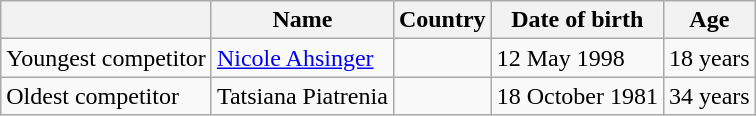<table class="wikitable">
<tr>
<th></th>
<th>Name</th>
<th>Country</th>
<th>Date of birth</th>
<th>Age</th>
</tr>
<tr>
<td>Youngest competitor</td>
<td><a href='#'>Nicole Ahsinger</a></td>
<td></td>
<td>12 May 1998</td>
<td>18 years</td>
</tr>
<tr>
<td>Oldest competitor</td>
<td>Tatsiana Piatrenia</td>
<td></td>
<td>18 October 1981</td>
<td>34 years</td>
</tr>
</table>
